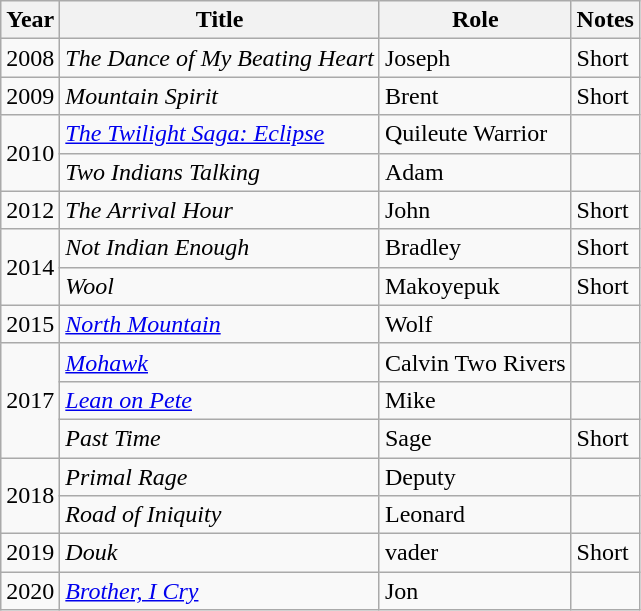<table class="wikitable sortable">
<tr>
<th>Year</th>
<th>Title</th>
<th>Role</th>
<th class="unsortable">Notes</th>
</tr>
<tr>
<td>2008</td>
<td data-sort-value="Dance of My Beating Heart, The"><em>The Dance of My Beating Heart</em></td>
<td>Joseph</td>
<td>Short</td>
</tr>
<tr>
<td>2009</td>
<td><em>Mountain Spirit</em></td>
<td>Brent</td>
<td>Short</td>
</tr>
<tr>
<td rowspan="2">2010</td>
<td data-sort-value="Twilight Saga: Eclipse, The"><em><a href='#'>The Twilight Saga: Eclipse</a></em></td>
<td>Quileute Warrior</td>
<td></td>
</tr>
<tr>
<td><em>Two Indians Talking</em></td>
<td>Adam</td>
<td></td>
</tr>
<tr>
<td>2012</td>
<td data-sort-value="Arrival Hour, The"><em>The Arrival Hour</em></td>
<td>John</td>
<td>Short</td>
</tr>
<tr>
<td rowspan="2">2014</td>
<td><em>Not Indian Enough</em></td>
<td>Bradley</td>
<td>Short</td>
</tr>
<tr>
<td><em>Wool</em></td>
<td>Makoyepuk</td>
<td>Short</td>
</tr>
<tr>
<td>2015</td>
<td><em><a href='#'>North Mountain</a></em></td>
<td>Wolf</td>
<td></td>
</tr>
<tr>
<td rowspan="3">2017</td>
<td><em><a href='#'>Mohawk</a></em></td>
<td>Calvin Two Rivers</td>
<td></td>
</tr>
<tr>
<td><em><a href='#'>Lean on Pete</a></em></td>
<td>Mike</td>
<td></td>
</tr>
<tr>
<td><em>Past Time</em></td>
<td>Sage</td>
<td>Short</td>
</tr>
<tr>
<td rowspan="2">2018</td>
<td><em>Primal Rage</em></td>
<td>Deputy</td>
<td></td>
</tr>
<tr>
<td><em>Road of Iniquity</em></td>
<td>Leonard</td>
<td></td>
</tr>
<tr>
<td>2019</td>
<td><em>Douk</em></td>
<td>vader</td>
<td>Short</td>
</tr>
<tr>
<td>2020</td>
<td><em><a href='#'>Brother, I Cry</a></em></td>
<td>Jon</td>
<td></td>
</tr>
</table>
